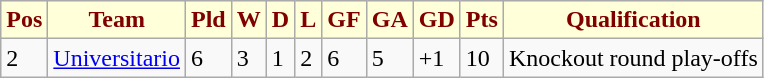<table class="wikitable">
<tr>
<th style="color:#800000; background:#FFFFDA;"><abbr>Pos</abbr></th>
<th style="color:#800000; background:#FFFFDA;">Team</th>
<th style="color:#800000; background:#FFFFDA;"><abbr>Pld</abbr></th>
<th style="color:#800000; background:#FFFFDA;"><abbr>W</abbr></th>
<th style="color:#800000; background:#FFFFDA;"><abbr>D</abbr></th>
<th style="color:#800000; background:#FFFFDA;"><abbr>L</abbr></th>
<th style="color:#800000; background:#FFFFDA;"><abbr>GF</abbr></th>
<th style="color:#800000; background:#FFFFDA;"><abbr>GA</abbr></th>
<th style="color:#800000; background:#FFFFDA;"><abbr>GD</abbr></th>
<th style="color:#800000; background:#FFFFDA;"><abbr>Pts</abbr></th>
<th style="color:#800000; background:#FFFFDA;">Qualification</th>
</tr>
<tr>
<td>2</td>
<td><a href='#'>Universitario</a></td>
<td>6</td>
<td>3</td>
<td>1</td>
<td>2</td>
<td>6</td>
<td>5</td>
<td>+1</td>
<td>10</td>
<td>Knockout round play-offs</td>
</tr>
</table>
